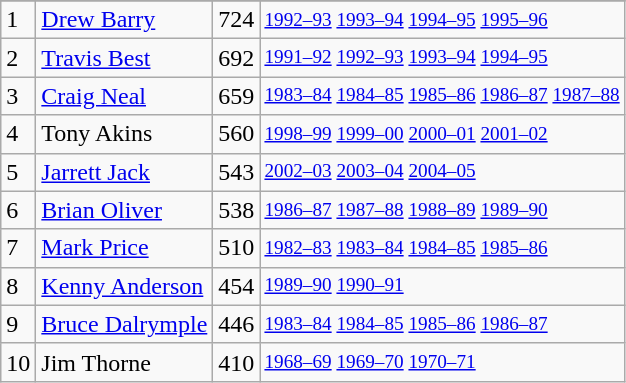<table class="wikitable">
<tr>
</tr>
<tr>
<td>1</td>
<td><a href='#'>Drew Barry</a></td>
<td>724</td>
<td style="font-size:80%;"><a href='#'>1992–93</a> <a href='#'>1993–94</a> <a href='#'>1994–95</a> <a href='#'>1995–96</a></td>
</tr>
<tr>
<td>2</td>
<td><a href='#'>Travis Best</a></td>
<td>692</td>
<td style="font-size:80%;"><a href='#'>1991–92</a> <a href='#'>1992–93</a> <a href='#'>1993–94</a> <a href='#'>1994–95</a></td>
</tr>
<tr>
<td>3</td>
<td><a href='#'>Craig Neal</a></td>
<td>659</td>
<td style="font-size:80%;"><a href='#'>1983–84</a> <a href='#'>1984–85</a> <a href='#'>1985–86</a> <a href='#'>1986–87</a> <a href='#'>1987–88</a></td>
</tr>
<tr>
<td>4</td>
<td>Tony Akins</td>
<td>560</td>
<td style="font-size:80%;"><a href='#'>1998–99</a> <a href='#'>1999–00</a> <a href='#'>2000–01</a> <a href='#'>2001–02</a></td>
</tr>
<tr>
<td>5</td>
<td><a href='#'>Jarrett Jack</a></td>
<td>543</td>
<td style="font-size:80%;"><a href='#'>2002–03</a> <a href='#'>2003–04</a> <a href='#'>2004–05</a></td>
</tr>
<tr>
<td>6</td>
<td><a href='#'>Brian Oliver</a></td>
<td>538</td>
<td style="font-size:80%;"><a href='#'>1986–87</a> <a href='#'>1987–88</a> <a href='#'>1988–89</a> <a href='#'>1989–90</a></td>
</tr>
<tr>
<td>7</td>
<td><a href='#'>Mark Price</a></td>
<td>510</td>
<td style="font-size:80%;"><a href='#'>1982–83</a> <a href='#'>1983–84</a> <a href='#'>1984–85</a> <a href='#'>1985–86</a></td>
</tr>
<tr>
<td>8</td>
<td><a href='#'>Kenny Anderson</a></td>
<td>454</td>
<td style="font-size:80%;"><a href='#'>1989–90</a> <a href='#'>1990–91</a></td>
</tr>
<tr>
<td>9</td>
<td><a href='#'>Bruce Dalrymple</a></td>
<td>446</td>
<td style="font-size:80%;"><a href='#'>1983–84</a> <a href='#'>1984–85</a> <a href='#'>1985–86</a> <a href='#'>1986–87</a></td>
</tr>
<tr>
<td>10</td>
<td>Jim Thorne</td>
<td>410</td>
<td style="font-size:80%;"><a href='#'>1968–69</a> <a href='#'>1969–70</a> <a href='#'>1970–71</a></td>
</tr>
</table>
